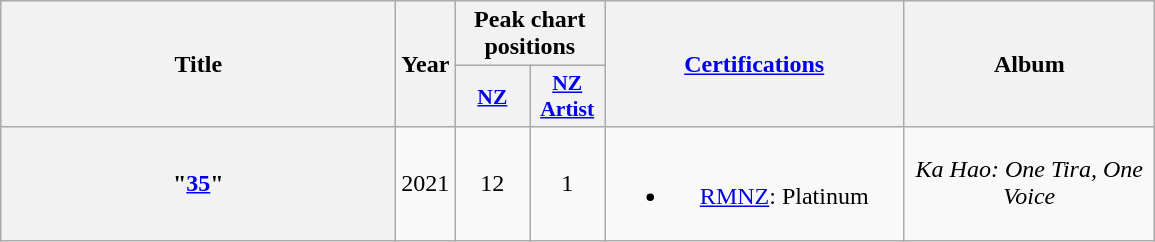<table class="wikitable plainrowheaders" style="text-align:center;">
<tr>
<th scope="col" rowspan="2" style="width:16em;">Title</th>
<th scope="col" rowspan="2" style="width:1em;">Year</th>
<th scope="col" colspan="2">Peak chart positions</th>
<th scope="col" rowspan="2" style="width:12em;"><a href='#'>Certifications</a></th>
<th scope="col" rowspan="2" style="width:10em;">Album</th>
</tr>
<tr>
<th scope="col" style="width:3em;font-size:90%;"><a href='#'>NZ</a><br></th>
<th scope="col" style="width:3em;font-size:90%;"><a href='#'>NZ<br>Artist</a><br></th>
</tr>
<tr>
<th scope="row">"<a href='#'>35</a>"<br></th>
<td>2021</td>
<td>12</td>
<td>1</td>
<td><br><ul><li><a href='#'>RMNZ</a>: Platinum</li></ul></td>
<td><em>Ka Hao: One Tira, One Voice</em></td>
</tr>
</table>
